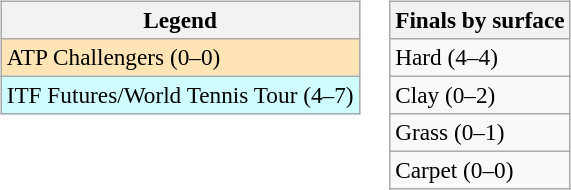<table>
<tr valign=top>
<td><br><table class=wikitable style=font-size:97%>
<tr>
<th>Legend</th>
</tr>
<tr bgcolor=moccasin>
<td>ATP Challengers (0–0)</td>
</tr>
<tr bgcolor=cffcff>
<td>ITF Futures/World Tennis Tour (4–7)</td>
</tr>
</table>
</td>
<td><br><table class=wikitable style=font-size:97%>
<tr>
<th>Finals by surface</th>
</tr>
<tr>
<td>Hard (4–4)</td>
</tr>
<tr>
<td>Clay (0–2)</td>
</tr>
<tr>
<td>Grass (0–1)</td>
</tr>
<tr>
<td>Carpet (0–0)</td>
</tr>
</table>
</td>
</tr>
</table>
